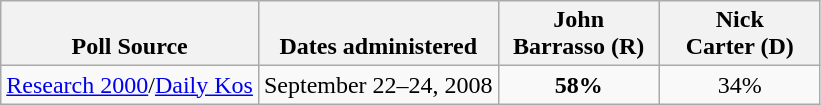<table class="wikitable" style="text-align:center">
<tr valign=bottom>
<th>Poll Source</th>
<th>Dates administered</th>
<th style="width:100px;">John<br>Barrasso (R)</th>
<th style="width:100px;">Nick<br>Carter (D)</th>
</tr>
<tr>
<td align=left><a href='#'>Research 2000</a>/<a href='#'>Daily Kos</a></td>
<td>September 22–24, 2008</td>
<td><strong>58%</strong></td>
<td>34%</td>
</tr>
</table>
